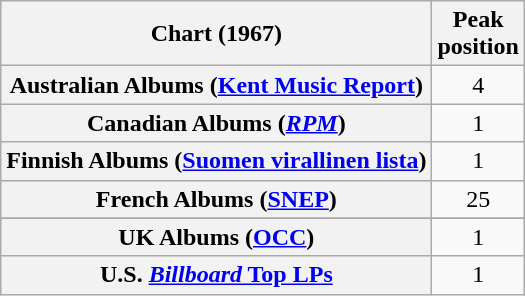<table class="wikitable sortable plainrowheaders" style="text-align:center;">
<tr>
<th scope="col">Chart (1967)</th>
<th scope="col">Peak<br> position</th>
</tr>
<tr>
<th scope="row">Australian Albums (<a href='#'>Kent Music Report</a>)</th>
<td>4</td>
</tr>
<tr>
<th scope="row">Canadian Albums (<em><a href='#'>RPM</a></em>)</th>
<td>1</td>
</tr>
<tr>
<th scope="row">Finnish Albums (<a href='#'>Suomen virallinen lista</a>)</th>
<td>1</td>
</tr>
<tr>
<th scope="row">French Albums (<a href='#'>SNEP</a>)</th>
<td>25</td>
</tr>
<tr>
</tr>
<tr>
</tr>
<tr>
<th scope="row">UK Albums (<a href='#'>OCC</a>)</th>
<td>1</td>
</tr>
<tr>
<th scope="row">U.S. <a href='#'><em>Billboard</em> Top LPs</a></th>
<td>1</td>
</tr>
</table>
